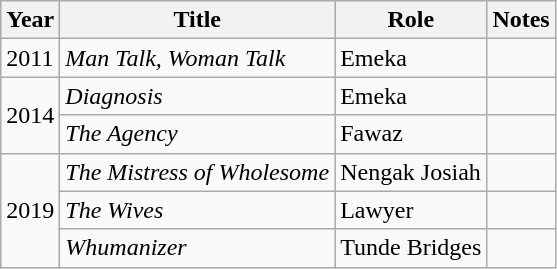<table class = "wikitable sortable">
<tr>
<th>Year</th>
<th>Title</th>
<th>Role</th>
<th class = "unsortable">Notes</th>
</tr>
<tr>
<td>2011</td>
<td><em>Man Talk, Woman Talk</em></td>
<td>Emeka</td>
<td></td>
</tr>
<tr>
<td rowspan="2">2014</td>
<td><em>Diagnosis</em></td>
<td>Emeka</td>
<td></td>
</tr>
<tr>
<td><em>The Agency</em></td>
<td>Fawaz</td>
<td></td>
</tr>
<tr>
<td rowspan="3">2019</td>
<td><em>The Mistress of Wholesome</em></td>
<td>Nengak Josiah</td>
<td></td>
</tr>
<tr>
<td><em>The Wives</em></td>
<td>Lawyer</td>
<td></td>
</tr>
<tr>
<td><em>Whumanizer</em></td>
<td>Tunde Bridges</td>
<td></td>
</tr>
</table>
